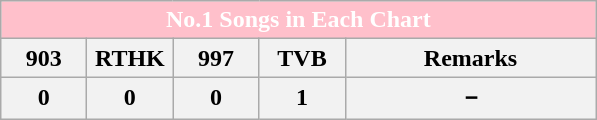<table class="wikitable">
<tr>
<th style="background:pink; color:white" colspan="5"><strong>No.1 Songs in Each Chart</strong></th>
</tr>
<tr>
<th style="width:50px;">903</th>
<th style="width:50px;">RTHK</th>
<th style="width:50px;">997</th>
<th style="width:50px;">TVB</th>
<th style="width:160px;">Remarks</th>
</tr>
<tr>
<th><strong>0</strong></th>
<th><strong>0</strong></th>
<th><strong>0</strong></th>
<th><strong>1</strong></th>
<th>－</th>
</tr>
</table>
